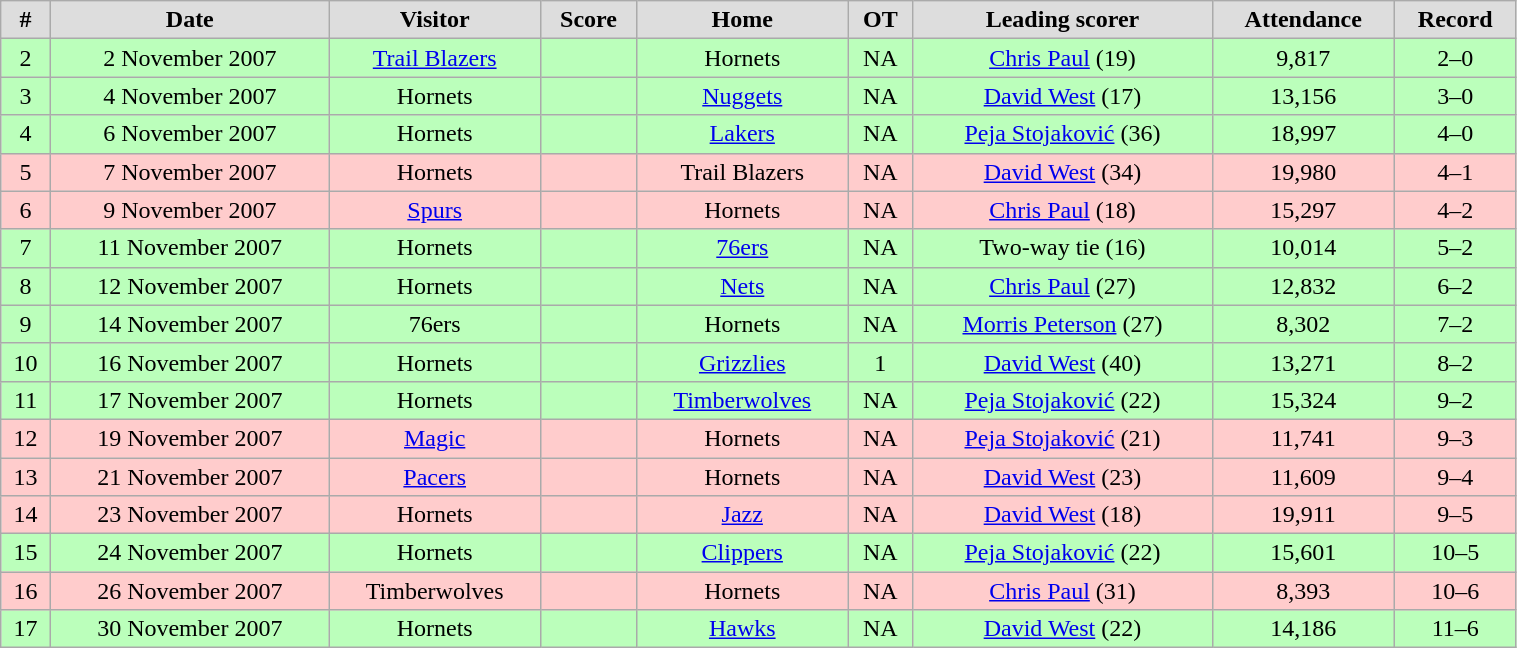<table class="wikitable" width="80%">
<tr align="center"  bgcolor="#dddddd">
<td><strong>#</strong></td>
<td><strong>Date</strong></td>
<td><strong>Visitor</strong></td>
<td><strong>Score</strong></td>
<td><strong>Home</strong></td>
<td><strong>OT</strong></td>
<td><strong>Leading scorer</strong></td>
<td><strong>Attendance</strong></td>
<td><strong>Record</strong></td>
</tr>
<tr align="center" bgcolor="#bbffbb">
<td>2</td>
<td>2 November 2007</td>
<td><a href='#'>Trail Blazers</a></td>
<td></td>
<td>Hornets</td>
<td>NA</td>
<td><a href='#'>Chris Paul</a> (19)</td>
<td>9,817</td>
<td>2–0</td>
</tr>
<tr align="center" bgcolor="#bbffbb">
<td>3</td>
<td>4 November 2007</td>
<td>Hornets</td>
<td></td>
<td><a href='#'>Nuggets</a></td>
<td>NA</td>
<td><a href='#'>David West</a> (17)</td>
<td>13,156</td>
<td>3–0</td>
</tr>
<tr align="center" bgcolor="#bbffbb">
<td>4</td>
<td>6 November 2007</td>
<td>Hornets</td>
<td></td>
<td><a href='#'>Lakers</a></td>
<td>NA</td>
<td><a href='#'>Peja Stojaković</a> (36)</td>
<td>18,997</td>
<td>4–0</td>
</tr>
<tr align="center" bgcolor="#ffcccc">
<td>5</td>
<td>7 November 2007</td>
<td>Hornets</td>
<td></td>
<td>Trail Blazers</td>
<td>NA</td>
<td><a href='#'>David West</a> (34)</td>
<td>19,980</td>
<td>4–1</td>
</tr>
<tr align="center" bgcolor="#ffcccc">
<td>6</td>
<td>9 November 2007</td>
<td><a href='#'>Spurs</a></td>
<td></td>
<td>Hornets</td>
<td>NA</td>
<td><a href='#'>Chris Paul</a> (18)</td>
<td>15,297</td>
<td>4–2</td>
</tr>
<tr align="center" bgcolor="#bbffbb">
<td>7</td>
<td>11 November 2007</td>
<td>Hornets</td>
<td></td>
<td><a href='#'>76ers</a></td>
<td>NA</td>
<td>Two-way tie (16)</td>
<td>10,014</td>
<td>5–2</td>
</tr>
<tr align="center" bgcolor="#bbffbb">
<td>8</td>
<td>12 November 2007</td>
<td>Hornets</td>
<td></td>
<td><a href='#'>Nets</a></td>
<td>NA</td>
<td><a href='#'>Chris Paul</a> (27)</td>
<td>12,832</td>
<td>6–2</td>
</tr>
<tr align="center" bgcolor="#bbffbb">
<td>9</td>
<td>14 November 2007</td>
<td>76ers</td>
<td></td>
<td>Hornets</td>
<td>NA</td>
<td><a href='#'>Morris Peterson</a> (27)</td>
<td>8,302</td>
<td>7–2</td>
</tr>
<tr align="center" bgcolor="#bbffbb">
<td>10</td>
<td>16 November 2007</td>
<td>Hornets</td>
<td></td>
<td><a href='#'>Grizzlies</a></td>
<td>1</td>
<td><a href='#'>David West</a> (40)</td>
<td>13,271</td>
<td>8–2</td>
</tr>
<tr align="center" bgcolor="#bbffbb">
<td>11</td>
<td>17 November 2007</td>
<td>Hornets</td>
<td></td>
<td><a href='#'>Timberwolves</a></td>
<td>NA</td>
<td><a href='#'>Peja Stojaković</a> (22)</td>
<td>15,324</td>
<td>9–2</td>
</tr>
<tr align="center" bgcolor="#ffcccc">
<td>12</td>
<td>19 November 2007</td>
<td><a href='#'>Magic</a></td>
<td></td>
<td>Hornets</td>
<td>NA</td>
<td><a href='#'>Peja Stojaković</a> (21)</td>
<td>11,741</td>
<td>9–3</td>
</tr>
<tr align="center" bgcolor="#ffcccc">
<td>13</td>
<td>21 November 2007</td>
<td><a href='#'>Pacers</a></td>
<td></td>
<td>Hornets</td>
<td>NA</td>
<td><a href='#'>David West</a> (23)</td>
<td>11,609</td>
<td>9–4</td>
</tr>
<tr align="center" bgcolor="#ffcccc">
<td>14</td>
<td>23 November 2007</td>
<td>Hornets</td>
<td></td>
<td><a href='#'>Jazz</a></td>
<td>NA</td>
<td><a href='#'>David West</a> (18)</td>
<td>19,911</td>
<td>9–5</td>
</tr>
<tr align="center" bgcolor="#bbffbb">
<td>15</td>
<td>24 November 2007</td>
<td>Hornets</td>
<td></td>
<td><a href='#'>Clippers</a></td>
<td>NA</td>
<td><a href='#'>Peja Stojaković</a> (22)</td>
<td>15,601</td>
<td>10–5</td>
</tr>
<tr align="center" bgcolor="#ffcccc">
<td>16</td>
<td>26 November 2007</td>
<td>Timberwolves</td>
<td></td>
<td>Hornets</td>
<td>NA</td>
<td><a href='#'>Chris Paul</a> (31)</td>
<td>8,393</td>
<td>10–6</td>
</tr>
<tr align="center" bgcolor="#bbffbb">
<td>17</td>
<td>30 November 2007</td>
<td>Hornets</td>
<td></td>
<td><a href='#'>Hawks</a></td>
<td>NA</td>
<td><a href='#'>David West</a> (22)</td>
<td>14,186</td>
<td>11–6</td>
</tr>
</table>
